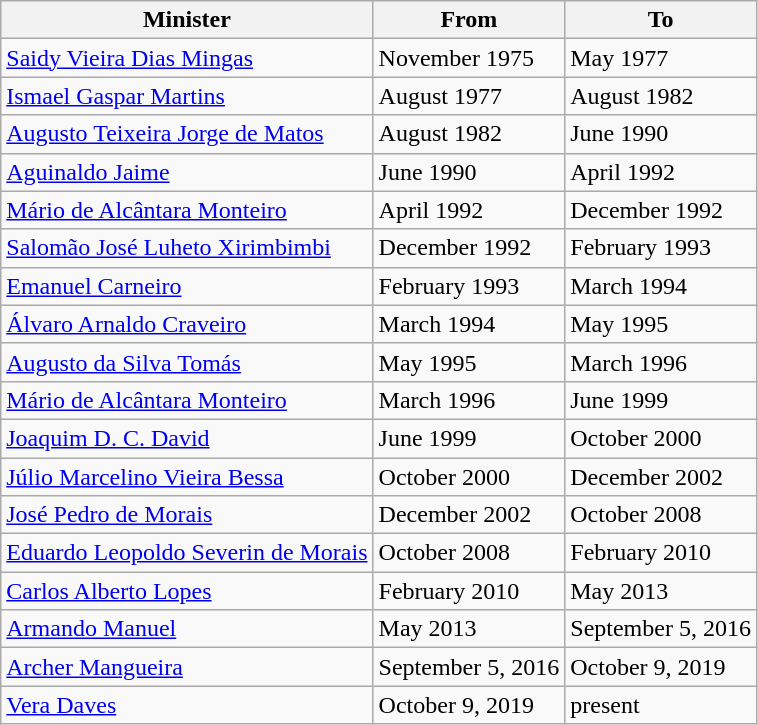<table class=wikitable>
<tr>
<th>Minister</th>
<th>From</th>
<th>To</th>
</tr>
<tr>
<td><a href='#'>Saidy Vieira Dias Mingas</a></td>
<td>November 1975</td>
<td>May 1977</td>
</tr>
<tr>
<td><a href='#'>Ismael Gaspar Martins</a></td>
<td>August 1977</td>
<td>August 1982</td>
</tr>
<tr>
<td><a href='#'>Augusto Teixeira Jorge de Matos</a></td>
<td>August 1982</td>
<td>June 1990</td>
</tr>
<tr>
<td><a href='#'>Aguinaldo Jaime</a></td>
<td>June 1990</td>
<td>April 1992</td>
</tr>
<tr>
<td><a href='#'>Mário de Alcântara Monteiro</a></td>
<td>April 1992</td>
<td>December 1992</td>
</tr>
<tr>
<td><a href='#'>Salomão José Luheto Xirimbimbi</a></td>
<td>December 1992</td>
<td>February 1993</td>
</tr>
<tr>
<td><a href='#'>Emanuel Carneiro</a></td>
<td>February 1993</td>
<td>March 1994</td>
</tr>
<tr>
<td><a href='#'>Álvaro Arnaldo Craveiro</a></td>
<td>March 1994</td>
<td>May 1995</td>
</tr>
<tr>
<td><a href='#'>Augusto da Silva Tomás</a></td>
<td>May 1995</td>
<td>March 1996</td>
</tr>
<tr>
<td><a href='#'>Mário de Alcântara Monteiro</a></td>
<td>March 1996</td>
<td>June 1999</td>
</tr>
<tr>
<td><a href='#'>Joaquim D. C. David</a></td>
<td>June 1999</td>
<td>October 2000</td>
</tr>
<tr>
<td><a href='#'>Júlio Marcelino Vieira Bessa</a></td>
<td>October 2000</td>
<td>December 2002</td>
</tr>
<tr>
<td><a href='#'>José Pedro de Morais</a></td>
<td>December 2002</td>
<td>October 2008</td>
</tr>
<tr>
<td><a href='#'>Eduardo Leopoldo Severin de Morais</a></td>
<td>October 2008</td>
<td>February 2010</td>
</tr>
<tr>
<td><a href='#'>Carlos Alberto Lopes</a></td>
<td>February 2010</td>
<td>May 2013</td>
</tr>
<tr>
<td><a href='#'>Armando Manuel</a></td>
<td>May 2013</td>
<td>September 5, 2016</td>
</tr>
<tr>
<td><a href='#'>Archer Mangueira</a></td>
<td>September 5, 2016</td>
<td>October 9, 2019</td>
</tr>
<tr>
<td><a href='#'>Vera Daves</a></td>
<td>October 9, 2019</td>
<td>present</td>
</tr>
</table>
